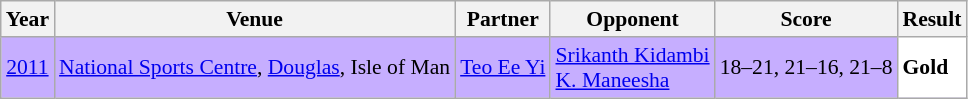<table class="sortable wikitable" style="font-size: 90%;">
<tr>
<th>Year</th>
<th>Venue</th>
<th>Partner</th>
<th>Opponent</th>
<th>Score</th>
<th>Result</th>
</tr>
<tr style="background:#C6AEFF">
<td align="center"><a href='#'>2011</a></td>
<td align="left"><a href='#'>National Sports Centre</a>, <a href='#'>Douglas</a>, Isle of Man</td>
<td align="left"> <a href='#'>Teo Ee Yi</a></td>
<td align="left"> <a href='#'>Srikanth Kidambi</a><br> <a href='#'>K. Maneesha</a></td>
<td align="left">18–21, 21–16, 21–8</td>
<td style="text-align:left; background:white"> <strong>Gold</strong></td>
</tr>
</table>
